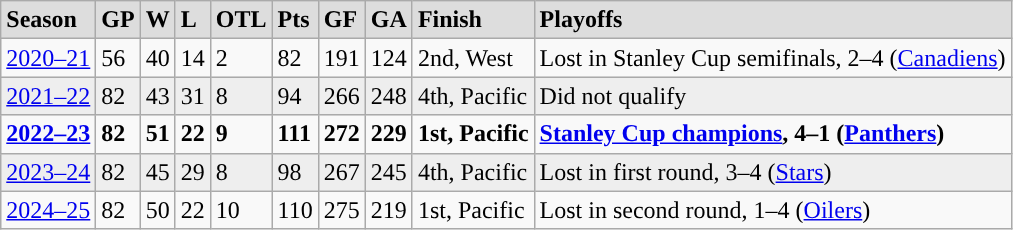<table class="wikitable">
<tr style="font-weight:bold; background:#ddd;">
<td>Season</td>
<td>GP</td>
<td>W</td>
<td>L</td>
<td>OTL</td>
<td>Pts</td>
<td>GF</td>
<td>GA</td>
<td>Finish</td>
<td>Playoffs</td>
</tr>
<tr>
<td><a href='#'>2020–21</a></td>
<td>56</td>
<td>40</td>
<td>14</td>
<td>2</td>
<td>82</td>
<td>191</td>
<td>124</td>
<td>2nd, West</td>
<td>Lost in Stanley Cup semifinals, 2–4 (<a href='#'>Canadiens</a>)</td>
</tr>
<tr style="background:#eee;">
<td><a href='#'>2021–22</a></td>
<td>82</td>
<td>43</td>
<td>31</td>
<td>8</td>
<td>94</td>
<td>266</td>
<td>248</td>
<td>4th, Pacific</td>
<td>Did not qualify</td>
</tr>
<tr style="font-weight:bold;">
<td><a href='#'>2022–23</a></td>
<td>82</td>
<td>51</td>
<td>22</td>
<td>9</td>
<td>111</td>
<td>272</td>
<td>229</td>
<td>1st, Pacific</td>
<td><a href='#'>Stanley Cup champions</a>, 4–1 (<a href='#'>Panthers</a>)</td>
</tr>
<tr style="background:#eee;">
<td><a href='#'>2023–24</a></td>
<td>82</td>
<td>45</td>
<td>29</td>
<td>8</td>
<td>98</td>
<td>267</td>
<td>245</td>
<td>4th, Pacific</td>
<td>Lost in first round, 3–4 (<a href='#'>Stars</a>)</td>
</tr>
<tr>
<td><a href='#'>2024–25</a></td>
<td>82</td>
<td>50</td>
<td>22</td>
<td>10</td>
<td>110</td>
<td>275</td>
<td>219</td>
<td>1st, Pacific</td>
<td>Lost in second round, 1–4 (<a href='#'>Oilers</a>)</td>
</tr>
</table>
